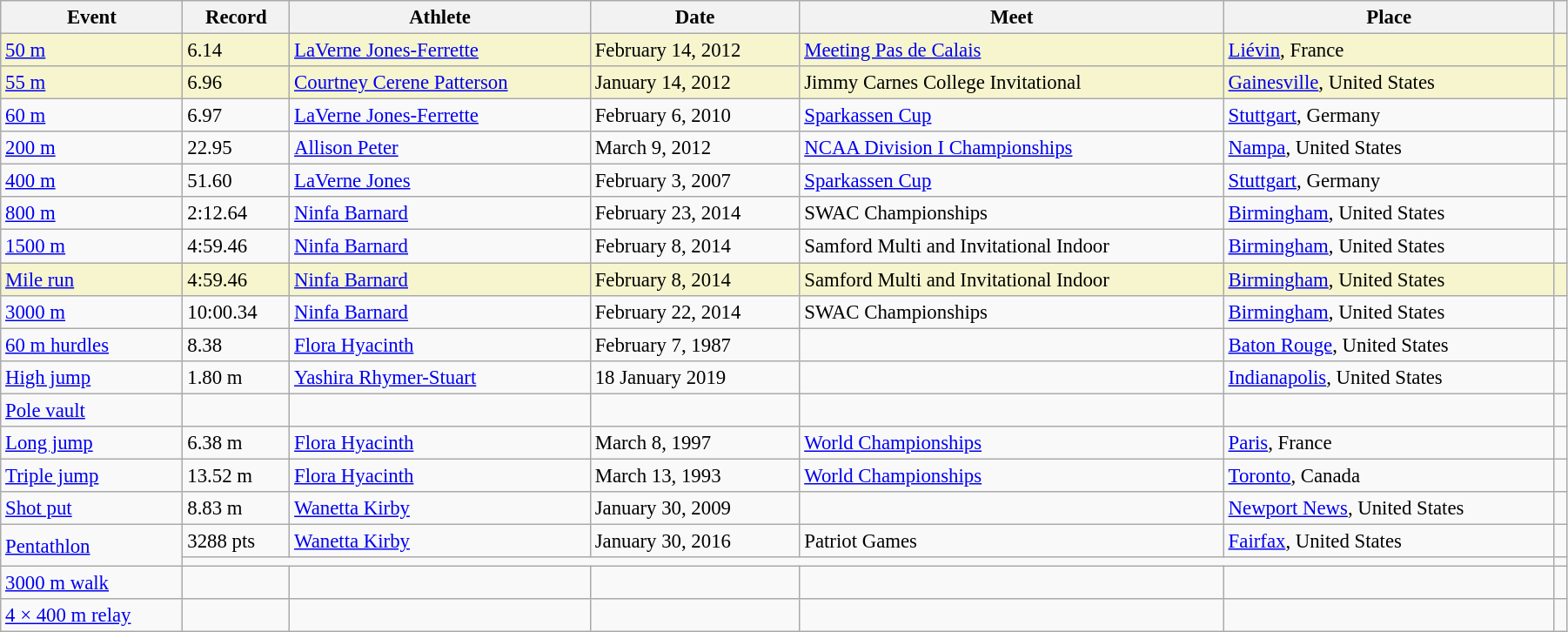<table class="wikitable" style="font-size:95%; width: 95%;">
<tr>
<th>Event</th>
<th>Record</th>
<th>Athlete</th>
<th>Date</th>
<th>Meet</th>
<th>Place</th>
<th></th>
</tr>
<tr style="background:#f6F5CE;">
<td><a href='#'>50 m</a></td>
<td>6.14</td>
<td><a href='#'>LaVerne Jones-Ferrette</a></td>
<td>February 14, 2012</td>
<td><a href='#'>Meeting Pas de Calais</a></td>
<td><a href='#'>Liévin</a>, France</td>
<td></td>
</tr>
<tr style="background:#f6F5CE;">
<td><a href='#'>55 m</a></td>
<td>6.96</td>
<td><a href='#'>Courtney Cerene Patterson</a></td>
<td>January 14, 2012</td>
<td>Jimmy Carnes College Invitational</td>
<td><a href='#'>Gainesville</a>, United States</td>
<td></td>
</tr>
<tr>
<td><a href='#'>60 m</a></td>
<td>6.97</td>
<td><a href='#'>LaVerne Jones-Ferrette</a></td>
<td>February 6, 2010</td>
<td><a href='#'>Sparkassen Cup</a></td>
<td><a href='#'>Stuttgart</a>, Germany</td>
<td></td>
</tr>
<tr>
<td><a href='#'>200 m</a></td>
<td>22.95</td>
<td><a href='#'>Allison Peter</a></td>
<td>March 9, 2012</td>
<td><a href='#'>NCAA Division I Championships</a></td>
<td><a href='#'>Nampa</a>, United States</td>
<td></td>
</tr>
<tr>
<td><a href='#'>400 m</a></td>
<td>51.60</td>
<td><a href='#'>LaVerne Jones</a></td>
<td>February 3, 2007</td>
<td><a href='#'>Sparkassen Cup</a></td>
<td><a href='#'>Stuttgart</a>, Germany</td>
<td></td>
</tr>
<tr>
<td><a href='#'>800 m</a></td>
<td>2:12.64</td>
<td><a href='#'>Ninfa Barnard</a></td>
<td>February 23, 2014</td>
<td>SWAC Championships</td>
<td><a href='#'>Birmingham</a>, United States</td>
<td></td>
</tr>
<tr>
<td><a href='#'>1500 m</a></td>
<td>4:59.46 </td>
<td><a href='#'>Ninfa Barnard</a></td>
<td>February 8, 2014</td>
<td>Samford Multi and Invitational Indoor</td>
<td><a href='#'>Birmingham</a>, United States</td>
<td></td>
</tr>
<tr style="background:#f6F5CE;">
<td><a href='#'>Mile run</a></td>
<td>4:59.46</td>
<td><a href='#'>Ninfa Barnard</a></td>
<td>February 8, 2014</td>
<td>Samford Multi and Invitational Indoor</td>
<td><a href='#'>Birmingham</a>, United States</td>
<td></td>
</tr>
<tr>
<td><a href='#'>3000 m</a></td>
<td>10:00.34</td>
<td><a href='#'>Ninfa Barnard</a></td>
<td>February 22, 2014</td>
<td>SWAC Championships</td>
<td><a href='#'>Birmingham</a>, United States</td>
<td></td>
</tr>
<tr>
<td><a href='#'>60 m hurdles</a></td>
<td>8.38</td>
<td><a href='#'>Flora Hyacinth</a></td>
<td>February 7, 1987</td>
<td></td>
<td><a href='#'>Baton Rouge</a>, United States</td>
<td></td>
</tr>
<tr>
<td><a href='#'>High jump</a></td>
<td>1.80 m</td>
<td><a href='#'>Yashira Rhymer-Stuart</a></td>
<td>18 January 2019</td>
<td></td>
<td><a href='#'>Indianapolis</a>, United States</td>
<td></td>
</tr>
<tr>
<td><a href='#'>Pole vault</a></td>
<td></td>
<td></td>
<td></td>
<td></td>
<td></td>
<td></td>
</tr>
<tr>
<td><a href='#'>Long jump</a></td>
<td>6.38 m</td>
<td><a href='#'>Flora Hyacinth</a></td>
<td>March 8, 1997</td>
<td><a href='#'>World Championships</a></td>
<td><a href='#'>Paris</a>, France</td>
<td></td>
</tr>
<tr>
<td><a href='#'>Triple jump</a></td>
<td>13.52 m</td>
<td><a href='#'>Flora Hyacinth</a></td>
<td>March 13, 1993</td>
<td><a href='#'>World Championships</a></td>
<td><a href='#'>Toronto</a>, Canada</td>
<td></td>
</tr>
<tr>
<td><a href='#'>Shot put</a></td>
<td>8.83 m</td>
<td><a href='#'>Wanetta Kirby</a></td>
<td>January 30, 2009</td>
<td></td>
<td><a href='#'>Newport News</a>, United States</td>
<td></td>
</tr>
<tr>
<td rowspan=2><a href='#'>Pentathlon</a></td>
<td>3288 pts</td>
<td><a href='#'>Wanetta Kirby</a></td>
<td>January 30, 2016</td>
<td>Patriot Games</td>
<td><a href='#'>Fairfax</a>, United States</td>
<td></td>
</tr>
<tr>
<td colspan=5></td>
<td></td>
</tr>
<tr>
<td><a href='#'>3000 m walk</a></td>
<td></td>
<td></td>
<td></td>
<td></td>
<td></td>
<td></td>
</tr>
<tr>
<td><a href='#'>4 × 400 m relay</a></td>
<td></td>
<td></td>
<td></td>
<td></td>
<td></td>
<td></td>
</tr>
</table>
